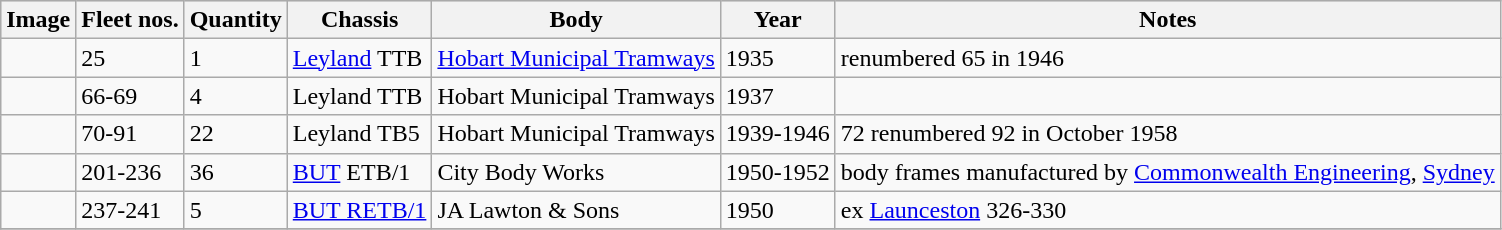<table class="wikitable sortable">
<tr style="background:#E0E0E0;">
<th>Image</th>
<th>Fleet nos.</th>
<th>Quantity</th>
<th>Chassis</th>
<th>Body</th>
<th>Year</th>
<th>Notes</th>
</tr>
<tr>
<td></td>
<td>25</td>
<td>1</td>
<td><a href='#'>Leyland</a> TTB</td>
<td><a href='#'>Hobart Municipal Tramways</a></td>
<td>1935</td>
<td>renumbered 65 in 1946</td>
</tr>
<tr>
<td></td>
<td>66-69</td>
<td>4</td>
<td>Leyland TTB</td>
<td>Hobart Municipal Tramways</td>
<td>1937</td>
<td></td>
</tr>
<tr>
<td></td>
<td>70-91</td>
<td>22</td>
<td>Leyland TB5</td>
<td>Hobart Municipal Tramways</td>
<td>1939-1946</td>
<td>72 renumbered 92 in October 1958</td>
</tr>
<tr>
<td></td>
<td>201-236</td>
<td>36</td>
<td><a href='#'>BUT</a> ETB/1</td>
<td>City Body Works</td>
<td>1950-1952</td>
<td>body frames manufactured by <a href='#'>Commonwealth Engineering</a>, <a href='#'>Sydney</a></td>
</tr>
<tr>
<td></td>
<td>237-241</td>
<td>5</td>
<td><a href='#'>BUT RETB/1</a></td>
<td>JA Lawton & Sons</td>
<td>1950</td>
<td>ex <a href='#'>Launceston</a> 326-330</td>
</tr>
<tr>
</tr>
</table>
